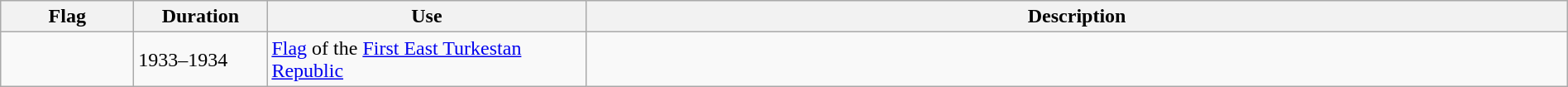<table class="wikitable" width="100%">
<tr>
<th style="width:100px;">Flag</th>
<th style="width:100px;">Duration</th>
<th style="width:250px;">Use</th>
<th style="min-width:250px">Description</th>
</tr>
<tr>
<td></td>
<td>1933–1934</td>
<td><a href='#'>Flag</a> of the <a href='#'>First East Turkestan Republic</a></td>
<td></td>
</tr>
</table>
